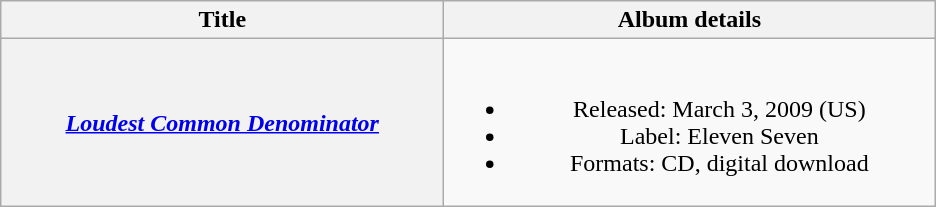<table class="wikitable plainrowheaders" style="text-align:center;">
<tr>
<th scope="col" style="width:18em;">Title</th>
<th scope="col" style="width:20em;">Album details</th>
</tr>
<tr>
<th scope="row"><em><a href='#'>Loudest Common Denominator</a></em></th>
<td><br><ul><li>Released: March 3, 2009 <span>(US)</span></li><li>Label: Eleven Seven</li><li>Formats: CD, digital download</li></ul></td>
</tr>
</table>
